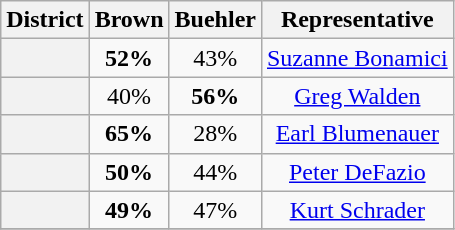<table class=wikitable>
<tr>
<th>District</th>
<th>Brown</th>
<th>Buehler</th>
<th>Representative</th>
</tr>
<tr align=center>
<th></th>
<td><strong>52%</strong></td>
<td>43%</td>
<td><a href='#'>Suzanne Bonamici</a></td>
</tr>
<tr align=center>
<th></th>
<td>40%</td>
<td><strong>56%</strong></td>
<td><a href='#'>Greg Walden</a></td>
</tr>
<tr align=center>
<th></th>
<td><strong>65%</strong></td>
<td>28%</td>
<td><a href='#'>Earl Blumenauer</a></td>
</tr>
<tr align=center>
<th></th>
<td><strong>50%</strong></td>
<td>44%</td>
<td><a href='#'>Peter DeFazio</a></td>
</tr>
<tr align=center>
<th></th>
<td><strong>49%</strong></td>
<td>47%</td>
<td><a href='#'>Kurt Schrader</a></td>
</tr>
<tr align=center>
</tr>
</table>
